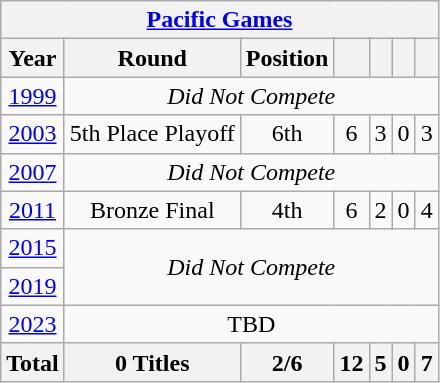<table class="wikitable" style="text-align: center;">
<tr>
<th colspan="7"><a href='#'>Pacific Games</a></th>
</tr>
<tr>
<th>Year</th>
<th>Round</th>
<th>Position</th>
<th></th>
<th></th>
<th></th>
<th></th>
</tr>
<tr>
<td> <a href='#'>1999</a></td>
<td colspan="6"><em>Did Not Compete</em></td>
</tr>
<tr>
<td> <a href='#'>2003</a></td>
<td>5th Place Playoff</td>
<td>6th</td>
<td>6</td>
<td>3</td>
<td>0</td>
<td>3</td>
</tr>
<tr>
<td> <a href='#'>2007</a></td>
<td colspan="6"><em>Did Not Compete</em></td>
</tr>
<tr>
<td> <a href='#'>2011</a></td>
<td>Bronze Final</td>
<td>4th</td>
<td>6</td>
<td>2</td>
<td>0</td>
<td>4</td>
</tr>
<tr>
<td> <a href='#'>2015</a></td>
<td colspan="6" rowspan="2"><em>Did Not Compete</em></td>
</tr>
<tr>
<td> <a href='#'>2019</a></td>
</tr>
<tr>
<td> <a href='#'>2023</a></td>
<td colspan="6">TBD</td>
</tr>
<tr>
<th>Total</th>
<th>0 Titles</th>
<th>2/6</th>
<th>12</th>
<th>5</th>
<th>0</th>
<th>7</th>
</tr>
</table>
